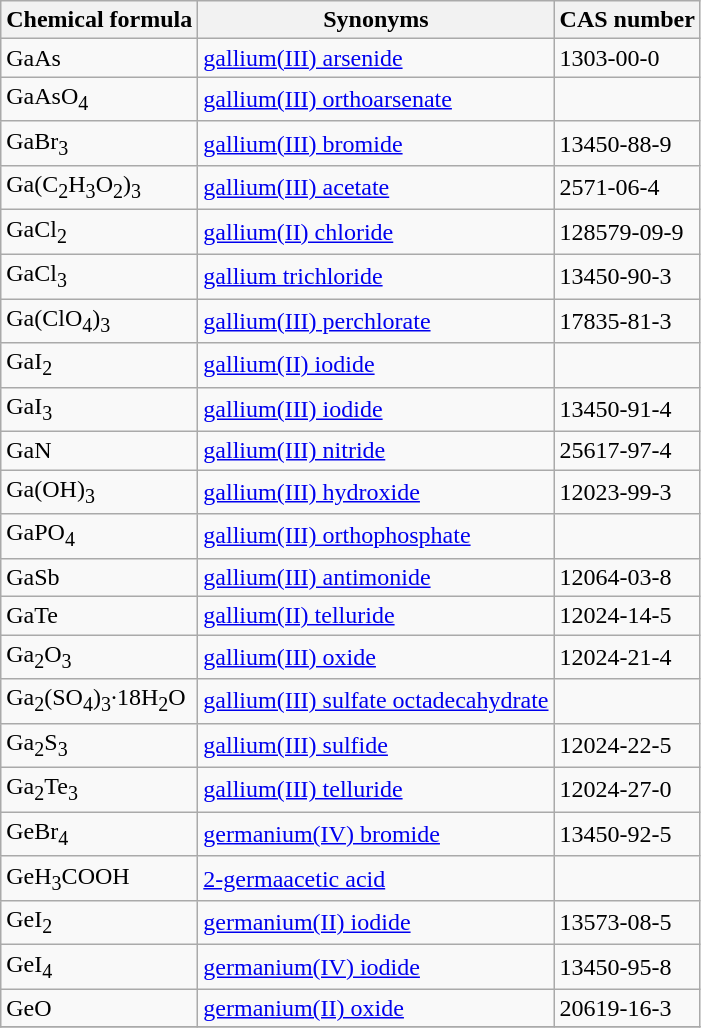<table class="wikitable sortable">
<tr>
<th>Chemical formula</th>
<th>Synonyms</th>
<th>CAS number</th>
</tr>
<tr>
<td>GaAs</td>
<td><a href='#'>gallium(III) arsenide</a></td>
<td>1303-00-0</td>
</tr>
<tr>
<td>GaAsO<sub>4</sub></td>
<td><a href='#'>gallium(III) orthoarsenate</a></td>
<td></td>
</tr>
<tr>
<td>GaBr<sub>3</sub></td>
<td><a href='#'>gallium(III) bromide</a></td>
<td>13450-88-9</td>
</tr>
<tr>
<td>Ga(C<sub>2</sub>H<sub>3</sub>O<sub>2</sub>)<sub>3</sub></td>
<td><a href='#'>gallium(III) acetate</a></td>
<td>2571-06-4</td>
</tr>
<tr>
<td>GaCl<sub>2</sub></td>
<td><a href='#'>gallium(II) chloride</a></td>
<td>128579-09-9</td>
</tr>
<tr>
<td>GaCl<sub>3</sub></td>
<td><a href='#'>gallium trichloride</a></td>
<td>13450-90-3</td>
</tr>
<tr>
<td>Ga(ClO<sub>4</sub>)<sub>3</sub></td>
<td><a href='#'>gallium(III) perchlorate</a></td>
<td>17835-81-3</td>
</tr>
<tr>
<td>GaI<sub>2</sub></td>
<td><a href='#'>gallium(II) iodide</a></td>
<td></td>
</tr>
<tr>
<td>GaI<sub>3</sub></td>
<td><a href='#'>gallium(III) iodide</a></td>
<td>13450-91-4</td>
</tr>
<tr>
<td>GaN</td>
<td><a href='#'>gallium(III) nitride</a></td>
<td>25617-97-4</td>
</tr>
<tr>
<td>Ga(OH)<sub>3</sub></td>
<td><a href='#'>gallium(III) hydroxide</a></td>
<td>12023-99-3</td>
</tr>
<tr>
<td>GaPO<sub>4</sub></td>
<td><a href='#'>gallium(III) orthophosphate</a></td>
<td></td>
</tr>
<tr>
<td>GaSb</td>
<td><a href='#'>gallium(III) antimonide</a></td>
<td>12064-03-8</td>
</tr>
<tr>
<td>GaTe</td>
<td><a href='#'>gallium(II) telluride</a></td>
<td>12024-14-5</td>
</tr>
<tr>
<td>Ga<sub>2</sub>O<sub>3</sub></td>
<td><a href='#'>gallium(III) oxide</a></td>
<td>12024-21-4</td>
</tr>
<tr>
<td>Ga<sub>2</sub>(SO<sub>4</sub>)<sub>3</sub>·18H<sub>2</sub>O</td>
<td><a href='#'>gallium(III) sulfate octadecahydrate</a></td>
<td></td>
</tr>
<tr>
<td>Ga<sub>2</sub>S<sub>3</sub></td>
<td><a href='#'>gallium(III) sulfide</a></td>
<td>12024-22-5</td>
</tr>
<tr>
<td>Ga<sub>2</sub>Te<sub>3</sub></td>
<td><a href='#'>gallium(III) telluride</a></td>
<td>12024-27-0</td>
</tr>
<tr>
<td>GeBr<sub>4</sub></td>
<td><a href='#'>germanium(IV) bromide</a></td>
<td>13450-92-5</td>
</tr>
<tr>
<td>GeH<sub>3</sub>COOH</td>
<td><a href='#'>2-germaacetic acid</a></td>
<td></td>
</tr>
<tr>
<td>GeI<sub>2</sub></td>
<td><a href='#'>germanium(II) iodide</a></td>
<td>13573-08-5</td>
</tr>
<tr>
<td>GeI<sub>4</sub></td>
<td><a href='#'>germanium(IV) iodide</a></td>
<td>13450-95-8</td>
</tr>
<tr>
<td>GeO</td>
<td><a href='#'>germanium(II) oxide</a></td>
<td>20619-16-3</td>
</tr>
<tr>
</tr>
</table>
